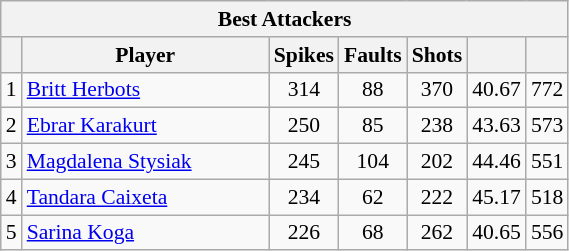<table class="wikitable sortable" style=font-size:90%>
<tr>
<th colspan=7>Best Attackers</th>
</tr>
<tr>
<th></th>
<th width=158>Player</th>
<th width=20>Spikes</th>
<th width=20>Faults</th>
<th width=20>Shots</th>
<th width=20></th>
<th width=20></th>
</tr>
<tr>
<td>1</td>
<td> <a href='#'>Britt Herbots</a></td>
<td align=center>314</td>
<td align=center>88</td>
<td align=center>370</td>
<td align=center>40.67</td>
<td align=center>772</td>
</tr>
<tr>
<td>2</td>
<td> <a href='#'>Ebrar Karakurt</a></td>
<td align=center>250</td>
<td align=center>85</td>
<td align=center>238</td>
<td align=center>43.63</td>
<td align=center>573</td>
</tr>
<tr>
<td>3</td>
<td> <a href='#'>Magdalena Stysiak</a></td>
<td align=center>245</td>
<td align=center>104</td>
<td align=center>202</td>
<td align=center>44.46</td>
<td align=center>551</td>
</tr>
<tr>
<td>4</td>
<td> <a href='#'>Tandara Caixeta</a></td>
<td align=center>234</td>
<td align=center>62</td>
<td align=center>222</td>
<td align=center>45.17</td>
<td align=center>518</td>
</tr>
<tr>
<td>5</td>
<td> <a href='#'>Sarina Koga</a></td>
<td align=center>226</td>
<td align=center>68</td>
<td align=center>262</td>
<td align=center>40.65</td>
<td align=center>556</td>
</tr>
</table>
